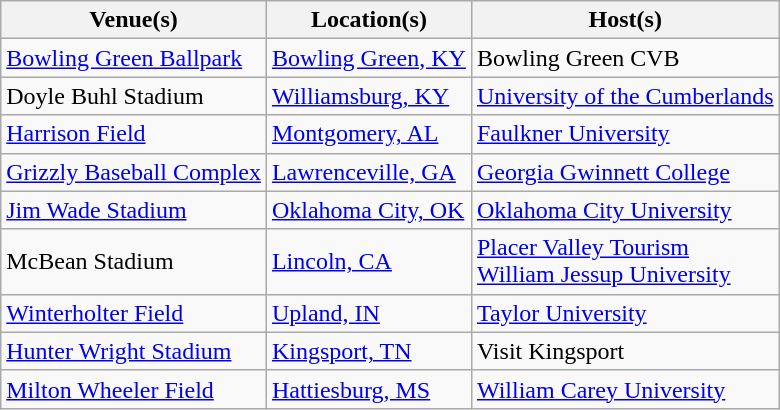<table class="wikitable">
<tr>
<th>Venue(s)</th>
<th>Location(s)</th>
<th>Host(s)</th>
</tr>
<tr>
<td><a href='#'>Bowling Green Ballpark</a></td>
<td><a href='#'>Bowling Green, KY</a></td>
<td>Bowling Green CVB</td>
</tr>
<tr>
<td>Doyle Buhl Stadium</td>
<td><a href='#'>Williamsburg, KY</a></td>
<td><a href='#'>University of the Cumberlands</a></td>
</tr>
<tr>
<td><a href='#'>Harrison Field</a></td>
<td><a href='#'>Montgomery, AL</a></td>
<td><a href='#'>Faulkner University</a></td>
</tr>
<tr>
<td><a href='#'>Grizzly Baseball Complex</a></td>
<td><a href='#'>Lawrenceville, GA</a></td>
<td><a href='#'>Georgia Gwinnett College</a></td>
</tr>
<tr>
<td><a href='#'>Jim Wade Stadium</a></td>
<td><a href='#'>Oklahoma City, OK</a></td>
<td><a href='#'>Oklahoma City University</a></td>
</tr>
<tr>
<td>McBean Stadium</td>
<td><a href='#'>Lincoln, CA</a></td>
<td><a href='#'>Placer Valley Tourism</a><br><a href='#'>William Jessup University</a></td>
</tr>
<tr>
<td><a href='#'>Winterholter Field</a></td>
<td><a href='#'>Upland, IN</a></td>
<td><a href='#'>Taylor University</a></td>
</tr>
<tr>
<td><a href='#'>Hunter Wright Stadium</a></td>
<td><a href='#'>Kingsport, TN</a></td>
<td>Visit Kingsport</td>
</tr>
<tr>
<td><a href='#'>Milton Wheeler Field</a></td>
<td><a href='#'>Hattiesburg, MS</a></td>
<td><a href='#'>William Carey University</a></td>
</tr>
</table>
